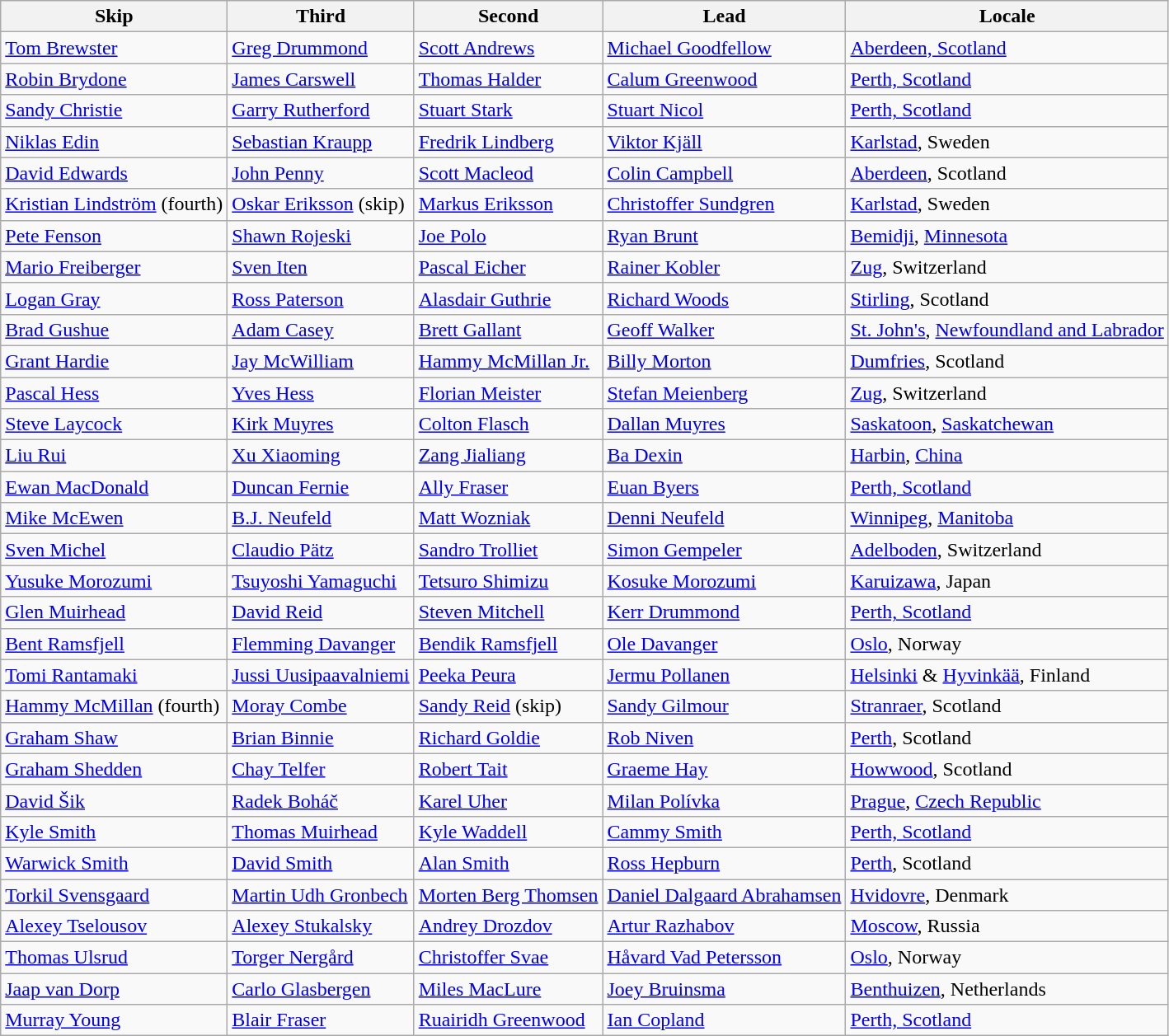<table class=wikitable>
<tr>
<th>Skip</th>
<th>Third</th>
<th>Second</th>
<th>Lead</th>
<th>Locale</th>
</tr>
<tr>
<td><a href='#'>Tom Brewster</a></td>
<td><a href='#'>Greg Drummond</a></td>
<td><a href='#'>Scott Andrews</a></td>
<td><a href='#'>Michael Goodfellow</a></td>
<td> <a href='#'>Aberdeen, Scotland</a></td>
</tr>
<tr>
<td><a href='#'>Robin Brydone</a></td>
<td><a href='#'>James Carswell</a></td>
<td><a href='#'>Thomas Halder</a></td>
<td><a href='#'>Calum Greenwood</a></td>
<td> <a href='#'>Perth, Scotland</a></td>
</tr>
<tr>
<td><a href='#'>Sandy Christie</a></td>
<td><a href='#'>Garry Rutherford</a></td>
<td><a href='#'>Stuart Stark</a></td>
<td><a href='#'>Stuart Nicol</a></td>
<td> <a href='#'>Perth, Scotland</a></td>
</tr>
<tr>
<td><a href='#'>Niklas Edin</a></td>
<td><a href='#'>Sebastian Kraupp</a></td>
<td><a href='#'>Fredrik Lindberg</a></td>
<td><a href='#'>Viktor Kjäll</a></td>
<td> <a href='#'>Karlstad</a>, Sweden</td>
</tr>
<tr>
<td><a href='#'>David Edwards</a></td>
<td><a href='#'>John Penny</a></td>
<td><a href='#'>Scott Macleod</a></td>
<td><a href='#'>Colin Campbell</a></td>
<td> <a href='#'>Aberdeen</a>, Scotland</td>
</tr>
<tr>
<td><a href='#'>Kristian Lindström</a> (fourth)</td>
<td><a href='#'>Oskar Eriksson</a> (skip)</td>
<td><a href='#'>Markus Eriksson</a></td>
<td><a href='#'>Christoffer Sundgren</a></td>
<td> <a href='#'>Karlstad</a>, Sweden</td>
</tr>
<tr>
<td><a href='#'>Pete Fenson</a></td>
<td><a href='#'>Shawn Rojeski</a></td>
<td><a href='#'>Joe Polo</a></td>
<td><a href='#'>Ryan Brunt</a></td>
<td> <a href='#'>Bemidji</a>, <a href='#'>Minnesota</a></td>
</tr>
<tr>
<td><a href='#'>Mario Freiberger</a></td>
<td><a href='#'>Sven Iten</a></td>
<td><a href='#'>Pascal Eicher</a></td>
<td><a href='#'>Rainer Kobler</a></td>
<td> <a href='#'>Zug</a>, Switzerland</td>
</tr>
<tr>
<td><a href='#'>Logan Gray</a></td>
<td><a href='#'>Ross Paterson</a></td>
<td><a href='#'>Alasdair Guthrie</a></td>
<td><a href='#'>Richard Woods</a></td>
<td> <a href='#'>Stirling</a>, Scotland</td>
</tr>
<tr>
<td><a href='#'>Brad Gushue</a></td>
<td><a href='#'>Adam Casey</a></td>
<td><a href='#'>Brett Gallant</a></td>
<td><a href='#'>Geoff Walker</a></td>
<td> <a href='#'>St. John's</a>, <a href='#'>Newfoundland and Labrador</a></td>
</tr>
<tr>
<td><a href='#'>Grant Hardie</a></td>
<td><a href='#'>Jay McWilliam</a></td>
<td><a href='#'>Hammy McMillan Jr.</a></td>
<td><a href='#'>Billy Morton</a></td>
<td> <a href='#'>Dumfries</a>, Scotland</td>
</tr>
<tr>
<td><a href='#'>Pascal Hess</a></td>
<td><a href='#'>Yves Hess</a></td>
<td><a href='#'>Florian Meister</a></td>
<td><a href='#'>Stefan Meienberg</a></td>
<td> <a href='#'>Zug</a>, Switzerland</td>
</tr>
<tr>
<td><a href='#'>Steve Laycock</a></td>
<td><a href='#'>Kirk Muyres</a></td>
<td><a href='#'>Colton Flasch</a></td>
<td><a href='#'>Dallan Muyres</a></td>
<td> <a href='#'>Saskatoon</a>, <a href='#'>Saskatchewan</a></td>
</tr>
<tr>
<td><a href='#'>Liu Rui</a></td>
<td><a href='#'>Xu Xiaoming</a></td>
<td><a href='#'>Zang Jialiang</a></td>
<td><a href='#'>Ba Dexin</a></td>
<td> <a href='#'>Harbin</a>, <a href='#'>China</a></td>
</tr>
<tr>
<td><a href='#'>Ewan MacDonald</a></td>
<td><a href='#'>Duncan Fernie</a></td>
<td><a href='#'>Ally Fraser</a></td>
<td><a href='#'>Euan Byers</a></td>
<td> <a href='#'>Perth, Scotland</a></td>
</tr>
<tr>
<td><a href='#'>Mike McEwen</a></td>
<td><a href='#'>B.J. Neufeld</a></td>
<td><a href='#'>Matt Wozniak</a></td>
<td><a href='#'>Denni Neufeld</a></td>
<td> <a href='#'>Winnipeg</a>, <a href='#'>Manitoba</a></td>
</tr>
<tr>
<td><a href='#'>Sven Michel</a></td>
<td><a href='#'>Claudio Pätz</a></td>
<td><a href='#'>Sandro Trolliet</a></td>
<td><a href='#'>Simon Gempeler</a></td>
<td> <a href='#'>Adelboden</a>, Switzerland</td>
</tr>
<tr>
<td><a href='#'>Yusuke Morozumi</a></td>
<td><a href='#'>Tsuyoshi Yamaguchi</a></td>
<td><a href='#'>Tetsuro Shimizu</a></td>
<td><a href='#'>Kosuke Morozumi</a></td>
<td> <a href='#'>Karuizawa</a>, Japan</td>
</tr>
<tr>
<td><a href='#'>Glen Muirhead</a></td>
<td><a href='#'>David Reid</a></td>
<td><a href='#'>Steven Mitchell</a></td>
<td><a href='#'>Kerr Drummond</a></td>
<td> <a href='#'>Perth, Scotland</a></td>
</tr>
<tr>
<td><a href='#'>Bent Ramsfjell</a></td>
<td><a href='#'>Flemming Davanger</a></td>
<td><a href='#'>Bendik Ramsfjell</a></td>
<td><a href='#'>Ole Davanger</a></td>
<td> <a href='#'>Oslo</a>, Norway</td>
</tr>
<tr>
<td><a href='#'>Tomi Rantamaki</a></td>
<td><a href='#'>Jussi Uusipaavalniemi</a></td>
<td><a href='#'>Peeka Peura</a></td>
<td><a href='#'>Jermu Pollanen</a></td>
<td> <a href='#'>Helsinki</a> & <a href='#'>Hyvinkää</a>, Finland</td>
</tr>
<tr>
<td><a href='#'>Hammy McMillan</a> (fourth)</td>
<td><a href='#'>Moray Combe</a></td>
<td><a href='#'>Sandy Reid</a> (skip)</td>
<td><a href='#'>Sandy Gilmour</a></td>
<td> <a href='#'>Stranraer</a>, Scotland</td>
</tr>
<tr>
<td><a href='#'>Graham Shaw</a></td>
<td><a href='#'>Brian Binnie</a></td>
<td><a href='#'>Richard Goldie</a></td>
<td><a href='#'>Rob Niven</a></td>
<td> <a href='#'>Perth</a>, Scotland</td>
</tr>
<tr>
<td><a href='#'>Graham Shedden</a></td>
<td><a href='#'>Chay Telfer</a></td>
<td><a href='#'>Robert Tait</a></td>
<td><a href='#'>Graeme Hay</a></td>
<td> <a href='#'>Howwood</a>, Scotland</td>
</tr>
<tr>
<td><a href='#'>David Šik</a></td>
<td><a href='#'>Radek Boháč</a></td>
<td><a href='#'>Karel Uher</a></td>
<td><a href='#'>Milan Polívka</a></td>
<td> <a href='#'>Prague</a>, <a href='#'>Czech Republic</a></td>
</tr>
<tr>
<td><a href='#'>Kyle Smith</a></td>
<td><a href='#'>Thomas Muirhead</a></td>
<td><a href='#'>Kyle Waddell</a></td>
<td><a href='#'>Cammy Smith</a></td>
<td> <a href='#'>Perth, Scotland</a></td>
</tr>
<tr>
<td><a href='#'>Warwick Smith</a></td>
<td><a href='#'>David Smith</a></td>
<td><a href='#'>Alan Smith</a></td>
<td><a href='#'>Ross Hepburn</a></td>
<td> <a href='#'>Perth</a>, Scotland</td>
</tr>
<tr>
<td><a href='#'>Torkil Svensgaard</a></td>
<td><a href='#'>Martin Udh Gronbech</a></td>
<td><a href='#'>Morten Berg Thomsen</a></td>
<td><a href='#'>Daniel Dalgaard Abrahamsen</a></td>
<td> <a href='#'>Hvidovre</a>, Denmark</td>
</tr>
<tr>
<td><a href='#'>Alexey Tselousov</a></td>
<td><a href='#'>Alexey Stukalsky</a></td>
<td><a href='#'>Andrey Drozdov</a></td>
<td><a href='#'>Artur Razhabov</a></td>
<td> <a href='#'>Moscow</a>, Russia</td>
</tr>
<tr>
<td><a href='#'>Thomas Ulsrud</a></td>
<td><a href='#'>Torger Nergård</a></td>
<td><a href='#'>Christoffer Svae</a></td>
<td><a href='#'>Håvard Vad Petersson</a></td>
<td> <a href='#'>Oslo</a>, Norway</td>
</tr>
<tr>
<td><a href='#'>Jaap van Dorp</a></td>
<td><a href='#'>Carlo Glasbergen</a></td>
<td><a href='#'>Miles MacLure</a></td>
<td><a href='#'>Joey Bruinsma</a></td>
<td> <a href='#'>Benthuizen</a>, Netherlands</td>
</tr>
<tr>
<td><a href='#'>Murray Young</a></td>
<td><a href='#'>Blair Fraser</a></td>
<td><a href='#'>Ruairidh Greenwood</a></td>
<td><a href='#'>Ian Copland</a></td>
<td> <a href='#'>Perth, Scotland</a></td>
</tr>
</table>
